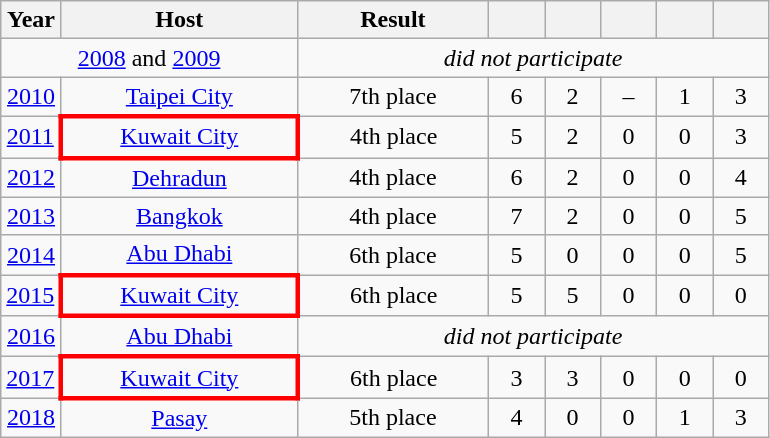<table class="wikitable" style="text-align:center">
<tr>
<th width=30>Year</th>
<th width=150>Host</th>
<th width=120>Result</th>
<th width=30></th>
<th width=30></th>
<th width=30></th>
<th width=30></th>
<th width=30></th>
</tr>
<tr>
<td colspan=2><a href='#'>2008</a> and <a href='#'>2009</a></td>
<td colspan=6><em>did not participate</em></td>
</tr>
<tr>
<td><a href='#'>2010</a></td>
<td> <a href='#'>Taipei City</a></td>
<td>7th place</td>
<td>6</td>
<td>2</td>
<td>–</td>
<td>1</td>
<td>3</td>
</tr>
<tr>
<td><a href='#'>2011</a></td>
<td style="border: 3px solid red;"> <a href='#'>Kuwait City</a></td>
<td>4th place</td>
<td>5</td>
<td>2</td>
<td>0</td>
<td>0</td>
<td>3</td>
</tr>
<tr>
<td><a href='#'>2012</a></td>
<td> <a href='#'>Dehradun</a></td>
<td>4th place</td>
<td>6</td>
<td>2</td>
<td>0</td>
<td>0</td>
<td>4</td>
</tr>
<tr>
<td><a href='#'>2013</a></td>
<td> <a href='#'>Bangkok</a></td>
<td>4th place</td>
<td>7</td>
<td>2</td>
<td>0</td>
<td>0</td>
<td>5</td>
</tr>
<tr>
<td><a href='#'>2014</a></td>
<td> <a href='#'>Abu Dhabi</a></td>
<td>6th place</td>
<td>5</td>
<td>0</td>
<td>0</td>
<td>0</td>
<td>5</td>
</tr>
<tr>
<td><a href='#'>2015</a></td>
<td style="border: 3px solid red;"> <a href='#'>Kuwait City</a></td>
<td>6th place<br></td>
<td>5</td>
<td>5</td>
<td>0</td>
<td>0</td>
<td>0</td>
</tr>
<tr>
<td><a href='#'>2016</a></td>
<td> <a href='#'>Abu Dhabi</a></td>
<td colspan=6><em>did not participate</em></td>
</tr>
<tr>
<td><a href='#'>2017</a></td>
<td style="border: 3px solid red;"> <a href='#'>Kuwait City</a></td>
<td>6th place<br></td>
<td>3</td>
<td>3</td>
<td>0</td>
<td>0</td>
<td>0</td>
</tr>
<tr>
<td><a href='#'>2018</a></td>
<td> <a href='#'>Pasay</a></td>
<td>5th place</td>
<td>4</td>
<td>0</td>
<td>0</td>
<td>1</td>
<td>3</td>
</tr>
</table>
